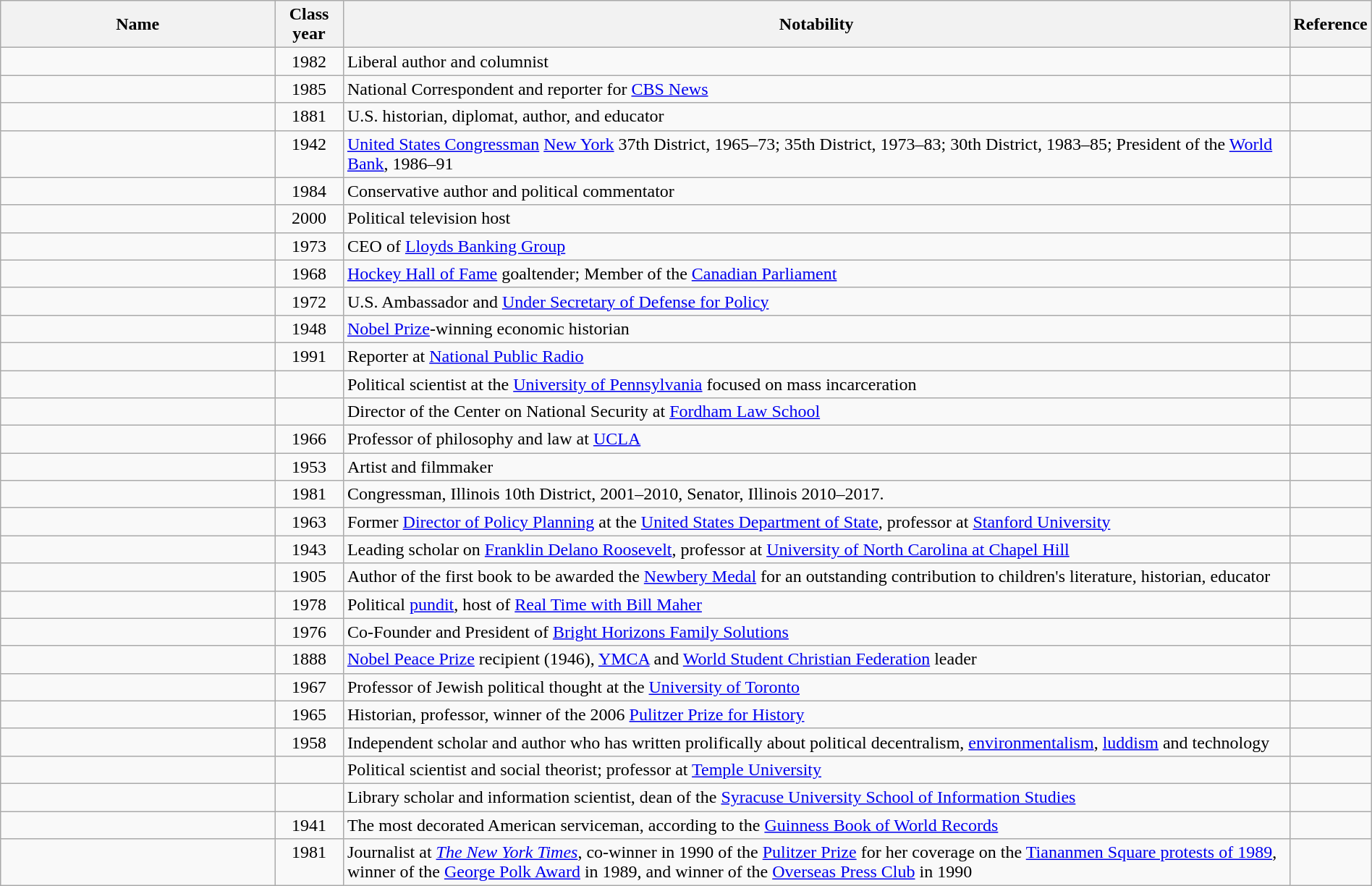<table class="wikitable sortable" style="width:100%">
<tr>
<th width="20%">Name</th>
<th width="*">Class year</th>
<th width="*">Notability</th>
<th width="*" align="center">Reference</th>
</tr>
<tr valign="top">
<td></td>
<td align="center">1982</td>
<td>Liberal author and columnist</td>
<td align="center"></td>
</tr>
<tr valign="top">
<td></td>
<td align="center">1985</td>
<td>National Correspondent and reporter for <a href='#'>CBS News</a></td>
<td align="center"></td>
</tr>
<tr valign="top">
<td></td>
<td align="center">1881</td>
<td>U.S. historian, diplomat, author, and educator</td>
<td align="center"></td>
</tr>
<tr valign="top">
<td></td>
<td align="center">1942</td>
<td><a href='#'>United States Congressman</a> <a href='#'>New York</a> 37th District, 1965–73; 35th District, 1973–83; 30th District, 1983–85; President of the <a href='#'>World Bank</a>, 1986–91</td>
<td align="center"></td>
</tr>
<tr valign="top">
<td></td>
<td align="center">1984</td>
<td>Conservative author and political commentator</td>
<td align="center"></td>
</tr>
<tr valign="top">
<td></td>
<td align="center">2000</td>
<td>Political television host</td>
<td align="center"></td>
</tr>
<tr valign="top">
<td></td>
<td align="center">1973</td>
<td>CEO of <a href='#'>Lloyds Banking Group</a></td>
<td align="center"></td>
</tr>
<tr valign="top">
<td></td>
<td align="center">1968</td>
<td><a href='#'>Hockey Hall of Fame</a> goaltender; Member of the <a href='#'>Canadian Parliament</a></td>
<td align="center"></td>
</tr>
<tr valign="top">
<td></td>
<td align="center">1972</td>
<td>U.S. Ambassador and <a href='#'>Under Secretary of Defense for Policy</a></td>
<td align="center"></td>
</tr>
<tr valign="top">
<td></td>
<td align="center">1948</td>
<td><a href='#'>Nobel Prize</a>-winning economic historian</td>
<td align="center"></td>
</tr>
<tr valign="top">
<td></td>
<td align="center">1991</td>
<td>Reporter at <a href='#'>National Public Radio</a></td>
<td align="center"></td>
</tr>
<tr valign="top">
<td></td>
<td align="center"></td>
<td>Political scientist at the <a href='#'>University of Pennsylvania</a> focused on mass incarceration</td>
<td align="center"></td>
</tr>
<tr valign="top">
<td></td>
<td align="center"></td>
<td>Director of the Center on National Security at <a href='#'>Fordham Law School</a></td>
<td align="center"></td>
</tr>
<tr valign="top">
<td></td>
<td align="center">1966</td>
<td>Professor of philosophy and law at <a href='#'>UCLA</a></td>
<td align="center"></td>
</tr>
<tr valign="top">
<td></td>
<td align="center">1953</td>
<td>Artist and filmmaker</td>
<td align="center"></td>
</tr>
<tr valign="top">
<td></td>
<td align="center">1981</td>
<td>Congressman, Illinois 10th District, 2001–2010, Senator, Illinois 2010–2017.</td>
<td align="center"></td>
</tr>
<tr valign="top">
<td></td>
<td align="center">1963</td>
<td>Former <a href='#'>Director of Policy Planning</a> at the <a href='#'>United States Department of State</a>, professor at <a href='#'>Stanford University</a></td>
<td align="center"></td>
</tr>
<tr valign="top">
<td></td>
<td align="center">1943</td>
<td>Leading scholar on <a href='#'>Franklin Delano Roosevelt</a>, professor at <a href='#'>University of North Carolina at Chapel Hill</a></td>
<td align="center"></td>
</tr>
<tr valign="top">
<td></td>
<td align="center">1905</td>
<td>Author of the first book to be awarded the <a href='#'>Newbery Medal</a> for an outstanding contribution to children's literature, historian, educator</td>
<td></td>
</tr>
<tr valign="top">
<td></td>
<td align="center">1978</td>
<td>Political <a href='#'>pundit</a>, host of <a href='#'>Real Time with Bill Maher</a></td>
<td align="center"></td>
</tr>
<tr valign="top">
<td></td>
<td align="center">1976</td>
<td>Co-Founder and President of <a href='#'>Bright Horizons Family Solutions</a></td>
<td align="center"></td>
</tr>
<tr valign="top">
<td></td>
<td align="center">1888</td>
<td><a href='#'>Nobel Peace Prize</a> recipient (1946),  <a href='#'>YMCA</a> and  <a href='#'>World Student Christian Federation</a> leader</td>
<td align="center"></td>
</tr>
<tr valign="top">
<td></td>
<td align="center">1967</td>
<td>Professor of Jewish political thought at the <a href='#'>University of Toronto</a></td>
<td align="center"></td>
</tr>
<tr valign="top">
<td></td>
<td align="center">1965</td>
<td>Historian, professor, winner of the 2006 <a href='#'>Pulitzer Prize for History</a></td>
<td align="center"></td>
</tr>
<tr valign="top">
<td></td>
<td align="center">1958</td>
<td>Independent scholar and author who has written prolifically about political decentralism, <a href='#'>environmentalism</a>, <a href='#'>luddism</a> and technology</td>
<td align="center"></td>
</tr>
<tr valign="top">
<td></td>
<td align="center"></td>
<td>Political scientist and social theorist; professor at <a href='#'>Temple University</a></td>
<td align="center"></td>
</tr>
<tr valign="top">
<td></td>
<td align="center"></td>
<td>Library scholar and information scientist, dean of the <a href='#'>Syracuse University School of Information Studies</a></td>
<td align="center"></td>
</tr>
<tr valign="top">
<td></td>
<td align="center">1941</td>
<td>The most decorated American serviceman, according to the <a href='#'>Guinness Book of World Records</a></td>
<td align="center"></td>
</tr>
<tr valign="top">
<td></td>
<td align="center">1981</td>
<td>Journalist at <em><a href='#'>The New York Times</a></em>, co-winner in 1990 of the <a href='#'>Pulitzer Prize</a> for her coverage on the <a href='#'>Tiananmen Square protests of 1989</a>, winner of the <a href='#'>George Polk Award</a> in 1989, and winner of the <a href='#'>Overseas Press Club</a> in 1990</td>
<td align="center"></td>
</tr>
</table>
